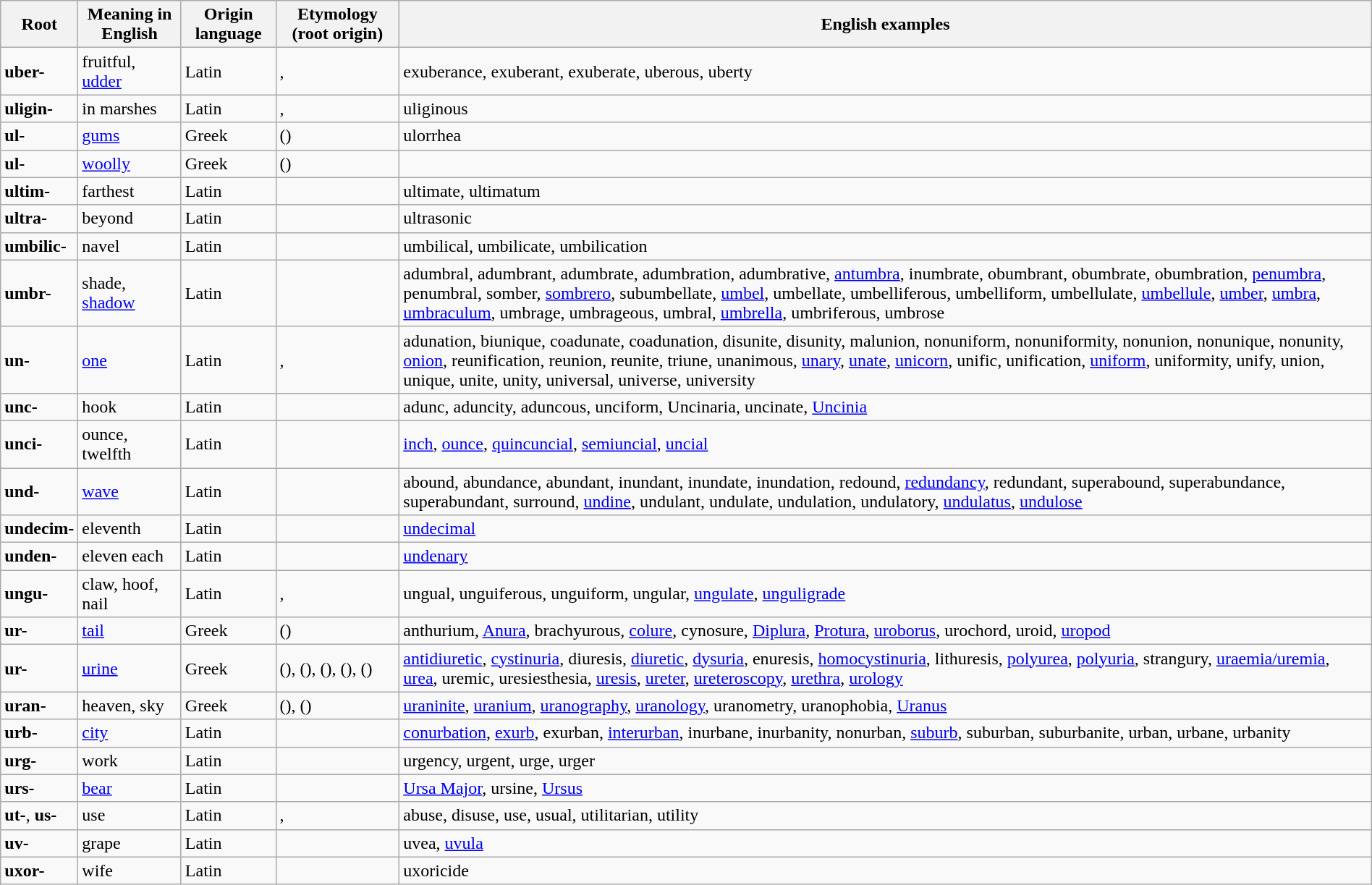<table class="wikitable sortable" style="width:100%" >
<tr>
<th>Root</th>
<th>Meaning in English</th>
<th>Origin language</th>
<th>Etymology (root origin)</th>
<th>English examples</th>
</tr>
<tr>
<td><strong>uber-</strong></td>
<td>fruitful, <a href='#'>udder</a></td>
<td>Latin</td>
<td>, </td>
<td>exuberance, exuberant, exuberate, uberous, uberty</td>
</tr>
<tr>
<td><strong>uligin-</strong></td>
<td>in marshes</td>
<td>Latin</td>
<td>, </td>
<td>uliginous</td>
</tr>
<tr>
<td><strong>ul-</strong></td>
<td><a href='#'>gums</a></td>
<td>Greek</td>
<td> ()</td>
<td>ulorrhea</td>
</tr>
<tr>
<td><strong>ul-</strong></td>
<td><a href='#'>woolly</a></td>
<td>Greek</td>
<td> ()</td>
<td></td>
</tr>
<tr>
<td><strong>ultim-</strong></td>
<td>farthest</td>
<td>Latin</td>
<td></td>
<td>ultimate, ultimatum</td>
</tr>
<tr>
<td><strong>ultra-</strong></td>
<td>beyond</td>
<td>Latin</td>
<td></td>
<td>ultrasonic</td>
</tr>
<tr>
<td><strong>umbilic-</strong></td>
<td>navel</td>
<td>Latin</td>
<td></td>
<td>umbilical, umbilicate, umbilication</td>
</tr>
<tr>
<td><strong>umbr-</strong></td>
<td>shade, <a href='#'>shadow</a></td>
<td>Latin</td>
<td></td>
<td>adumbral, adumbrant, adumbrate, adumbration, adumbrative, <a href='#'>antumbra</a>, inumbrate, obumbrant, obumbrate, obumbration, <a href='#'>penumbra</a>, penumbral, somber, <a href='#'>sombrero</a>, subumbellate, <a href='#'>umbel</a>, umbellate, umbelliferous, umbelliform, umbellulate, <a href='#'>umbellule</a>, <a href='#'>umber</a>, <a href='#'>umbra</a>, <a href='#'>umbraculum</a>, umbrage, umbrageous, umbral, <a href='#'>umbrella</a>, umbriferous, umbrose</td>
</tr>
<tr>
<td><strong>un-</strong></td>
<td><a href='#'>one</a></td>
<td>Latin</td>
<td>, </td>
<td>adunation, biunique, coadunate, coadunation, disunite, disunity, malunion, nonuniform, nonuniformity, nonunion, nonunique, nonunity, <a href='#'>onion</a>, reunification, reunion, reunite, triune, unanimous, <a href='#'>unary</a>, <a href='#'>unate</a>, <a href='#'>unicorn</a>, unific, unification, <a href='#'>uniform</a>, uniformity, unify, union, unique, unite, unity, universal, universe, university</td>
</tr>
<tr>
<td><strong>unc-</strong></td>
<td>hook</td>
<td>Latin</td>
<td></td>
<td>adunc, aduncity, aduncous, unciform, Uncinaria, uncinate, <a href='#'>Uncinia</a></td>
</tr>
<tr>
<td><strong>unci-</strong></td>
<td>ounce, twelfth</td>
<td>Latin</td>
<td></td>
<td><a href='#'>inch</a>, <a href='#'>ounce</a>, <a href='#'>quincuncial</a>, <a href='#'>semiuncial</a>, <a href='#'>uncial</a></td>
</tr>
<tr>
<td><strong>und-</strong></td>
<td><a href='#'>wave</a></td>
<td>Latin</td>
<td></td>
<td>abound, abundance, abundant, inundant, inundate, inundation, redound, <a href='#'>redundancy</a>, redundant, superabound, superabundance, superabundant, surround, <a href='#'>undine</a>, undulant, undulate, undulation, undulatory, <a href='#'>undulatus</a>, <a href='#'>undulose</a></td>
</tr>
<tr>
<td><strong>undecim-</strong></td>
<td>eleventh</td>
<td>Latin</td>
<td></td>
<td><a href='#'>undecimal</a></td>
</tr>
<tr>
<td><strong>unden-</strong></td>
<td>eleven each</td>
<td>Latin</td>
<td></td>
<td><a href='#'>undenary</a></td>
</tr>
<tr>
<td><strong>ungu-</strong></td>
<td>claw, hoof, nail</td>
<td>Latin</td>
<td>, </td>
<td>ungual, unguiferous, unguiform, ungular, <a href='#'>ungulate</a>, <a href='#'>unguligrade</a></td>
</tr>
<tr>
<td><strong>ur-</strong></td>
<td><a href='#'>tail</a></td>
<td>Greek</td>
<td> ()</td>
<td>anthurium, <a href='#'>Anura</a>, brachyurous, <a href='#'>colure</a>, cynosure, <a href='#'>Diplura</a>, <a href='#'>Protura</a>, <a href='#'>uroborus</a>, urochord, uroid, <a href='#'>uropod</a></td>
</tr>
<tr>
<td><strong>ur-</strong></td>
<td><a href='#'>urine</a></td>
<td>Greek</td>
<td> (),  (),  (),  (),  ()</td>
<td><a href='#'>antidiuretic</a>, <a href='#'>cystinuria</a>, diuresis, <a href='#'>diuretic</a>, <a href='#'>dysuria</a>, enuresis, <a href='#'>homocystinuria</a>, lithuresis, <a href='#'>polyurea</a>, <a href='#'>polyuria</a>, strangury, <a href='#'>uraemia/uremia</a>, <a href='#'>urea</a>, uremic, uresiesthesia, <a href='#'>uresis</a>, <a href='#'>ureter</a>, <a href='#'>ureteroscopy</a>, <a href='#'>urethra</a>, <a href='#'>urology</a></td>
</tr>
<tr>
<td><strong>uran-</strong></td>
<td>heaven, sky</td>
<td>Greek</td>
<td> (),  ()</td>
<td><a href='#'>uraninite</a>, <a href='#'>uranium</a>, <a href='#'>uranography</a>, <a href='#'>uranology</a>, uranometry, uranophobia, <a href='#'>Uranus</a></td>
</tr>
<tr>
<td><strong>urb-</strong></td>
<td><a href='#'>city</a></td>
<td>Latin</td>
<td></td>
<td><a href='#'>conurbation</a>, <a href='#'>exurb</a>, exurban, <a href='#'>interurban</a>, inurbane, inurbanity, nonurban, <a href='#'>suburb</a>, suburban, suburbanite, urban, urbane, urbanity</td>
</tr>
<tr>
<td><strong>urg-</strong></td>
<td>work</td>
<td>Latin</td>
<td></td>
<td>urgency, urgent, urge, urger</td>
</tr>
<tr>
<td><strong>urs-</strong></td>
<td><a href='#'>bear</a></td>
<td>Latin</td>
<td></td>
<td><a href='#'>Ursa Major</a>, ursine, <a href='#'>Ursus</a></td>
</tr>
<tr>
<td><strong>ut-</strong>, <strong>us-</strong></td>
<td>use</td>
<td>Latin</td>
<td>, </td>
<td>abuse, disuse, use, usual, utilitarian, utility</td>
</tr>
<tr>
<td><strong>uv-</strong></td>
<td>grape</td>
<td>Latin</td>
<td></td>
<td>uvea, <a href='#'>uvula</a></td>
</tr>
<tr>
<td><strong>uxor-</strong></td>
<td>wife</td>
<td>Latin</td>
<td></td>
<td>uxoricide</td>
</tr>
</table>
